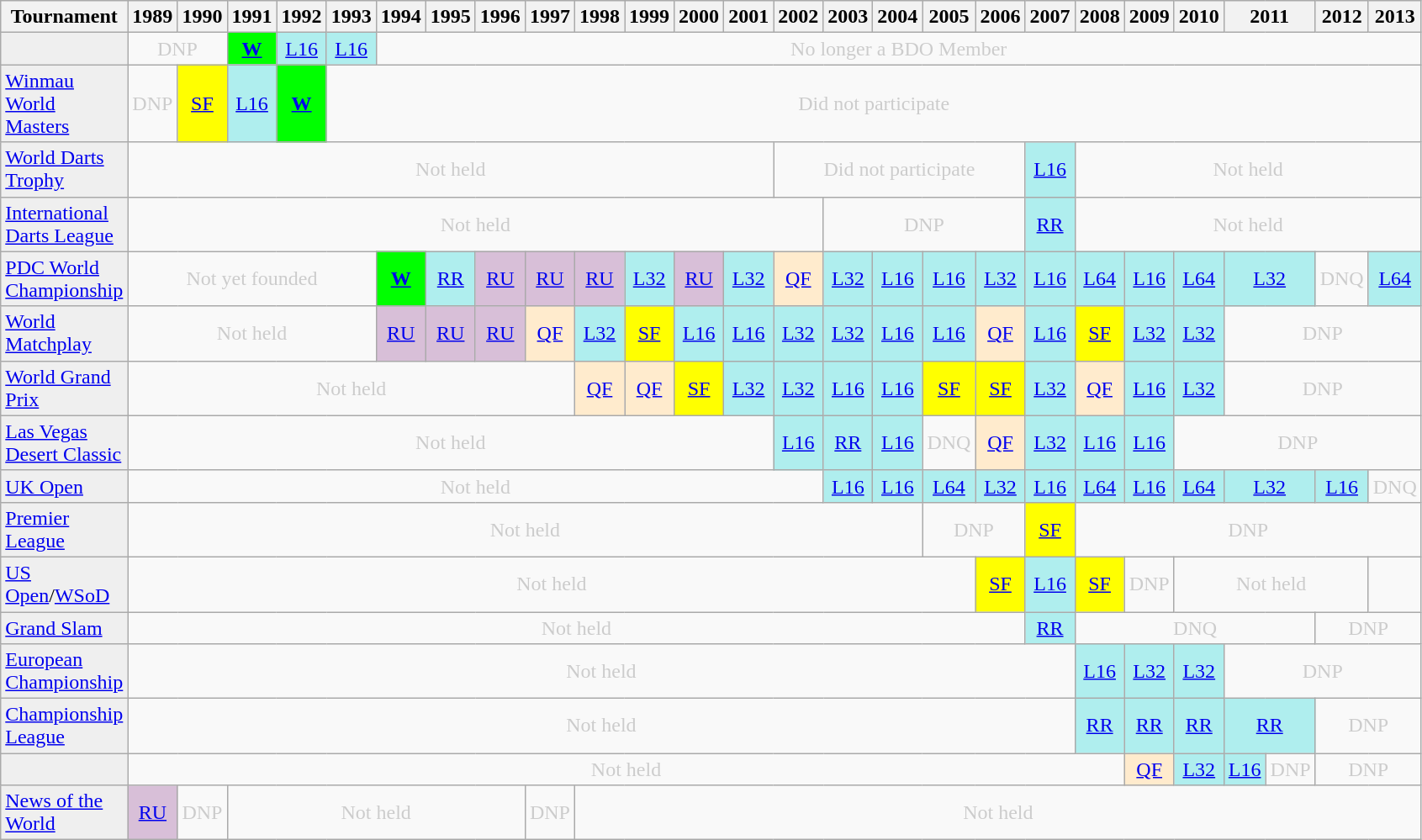<table class="wikitable" style="width:65%; margin:0">
<tr>
<th>Tournament</th>
<th>1989</th>
<th>1990</th>
<th>1991</th>
<th>1992</th>
<th>1993</th>
<th>1994</th>
<th>1995</th>
<th>1996</th>
<th>1997</th>
<th>1998</th>
<th>1999</th>
<th>2000</th>
<th>2001</th>
<th>2002</th>
<th>2003</th>
<th>2004</th>
<th>2005</th>
<th>2006</th>
<th>2007</th>
<th>2008</th>
<th>2009</th>
<th>2010</th>
<th colspan="2">2011</th>
<th>2012</th>
<th>2013</th>
</tr>
<tr>
<td style="background:#efefef;"></td>
<td colspan="2" style="text-align:center; color:#ccc;">DNP</td>
<td style="text-align:center; background:lime;"><strong><a href='#'>W</a></strong></td>
<td style="text-align:center; background:#afeeee;"><a href='#'>L16</a></td>
<td style="text-align:center; background:#afeeee;"><a href='#'>L16</a></td>
<td colspan="21" style="text-align:center; color:#ccc;">No longer a BDO Member</td>
</tr>
<tr>
<td style="background:#efefef;"><a href='#'>Winmau World Masters</a></td>
<td style="text-align:center; color:#ccc;">DNP</td>
<td style="text-align:center; background:yellow;"><a href='#'>SF</a></td>
<td style="text-align:center; background:#afeeee;"><a href='#'>L16</a></td>
<td style="text-align:center; background:lime;"><strong><a href='#'>W</a></strong></td>
<td colspan="22" style="text-align:center; color:#ccc;">Did not participate</td>
</tr>
<tr>
<td style="background:#efefef;"><a href='#'>World Darts Trophy</a></td>
<td colspan="13" style="text-align:center; color:#ccc;">Not held</td>
<td colspan="5" style="text-align:center; color:#ccc;">Did not participate</td>
<td style="text-align:center; background:#afeeee;"><a href='#'>L16</a></td>
<td colspan="7" style="text-align:center; color:#ccc;">Not held</td>
</tr>
<tr>
<td style="background:#efefef;"><a href='#'>International Darts League</a></td>
<td colspan="14" style="text-align:center; color:#ccc;">Not held</td>
<td colspan="4" style="text-align:center; color:#ccc;">DNP</td>
<td style="text-align:center; background:#afeeee;"><a href='#'>RR</a></td>
<td colspan="7" style="text-align:center; color:#ccc;">Not held</td>
</tr>
<tr>
<td style="background:#efefef;"><a href='#'>PDC World Championship</a></td>
<td colspan="5" style="text-align:center; color:#ccc;">Not yet founded</td>
<td style="text-align:center; background:lime;"><strong><a href='#'>W</a></strong></td>
<td style="text-align:center; background:#afeeee;"><a href='#'>RR</a></td>
<td style="text-align:center; background:thistle;"><a href='#'>RU</a></td>
<td style="text-align:center; background:thistle;"><a href='#'>RU</a></td>
<td style="text-align:center; background:thistle;"><a href='#'>RU</a></td>
<td style="text-align:center; background:#afeeee;"><a href='#'>L32</a></td>
<td style="text-align:center; background:thistle;"><a href='#'>RU</a></td>
<td style="text-align:center; background:#afeeee;"><a href='#'>L32</a></td>
<td style="text-align:center; background:#ffebcd;"><a href='#'>QF</a></td>
<td style="text-align:center; background:#afeeee;"><a href='#'>L32</a></td>
<td style="text-align:center; background:#afeeee;"><a href='#'>L16</a></td>
<td style="text-align:center; background:#afeeee;"><a href='#'>L16</a></td>
<td style="text-align:center; background:#afeeee;"><a href='#'>L32</a></td>
<td style="text-align:center; background:#afeeee;"><a href='#'>L16</a></td>
<td style="text-align:center; background:#afeeee;"><a href='#'>L64</a></td>
<td style="text-align:center; background:#afeeee;"><a href='#'>L16</a></td>
<td style="text-align:center; background:#afeeee;"><a href='#'>L64</a></td>
<td style="text-align:center; background:#afeeee;" colspan="2"><a href='#'>L32</a></td>
<td style="text-align:center; color:#ccc;">DNQ</td>
<td style="text-align:center; background:#afeeee;"><a href='#'>L64</a></td>
</tr>
<tr>
<td style="background:#efefef;"><a href='#'>World Matchplay</a></td>
<td colspan="5" style="text-align:center; color:#ccc;">Not held</td>
<td style="text-align:center; background:thistle;"><a href='#'>RU</a></td>
<td style="text-align:center; background:thistle;"><a href='#'>RU</a></td>
<td style="text-align:center; background:thistle;"><a href='#'>RU</a></td>
<td style="text-align:center; background:#ffebcd;"><a href='#'>QF</a></td>
<td style="text-align:center; background:#afeeee;"><a href='#'>L32</a></td>
<td style="text-align:center; background:yellow;"><a href='#'>SF</a></td>
<td style="text-align:center; background:#afeeee;"><a href='#'>L16</a></td>
<td style="text-align:center; background:#afeeee;"><a href='#'>L16</a></td>
<td style="text-align:center; background:#afeeee;"><a href='#'>L32</a></td>
<td style="text-align:center; background:#afeeee;"><a href='#'>L32</a></td>
<td style="text-align:center; background:#afeeee;"><a href='#'>L16</a></td>
<td style="text-align:center; background:#afeeee;"><a href='#'>L16</a></td>
<td style="text-align:center; background:#ffebcd;"><a href='#'>QF</a></td>
<td style="text-align:center; background:#afeeee;"><a href='#'>L16</a></td>
<td style="text-align:center; background:yellow;"><a href='#'>SF</a></td>
<td style="text-align:center; background:#afeeee;"><a href='#'>L32</a></td>
<td style="text-align:center; background:#afeeee;"><a href='#'>L32</a></td>
<td colspan="4" style="text-align:center; color:#ccc;">DNP</td>
</tr>
<tr>
<td style="background:#efefef;"><a href='#'>World Grand Prix</a></td>
<td colspan="9" style="text-align:center; color:#ccc;">Not held</td>
<td style="text-align:center; background:#ffebcd;"><a href='#'>QF</a></td>
<td style="text-align:center; background:#ffebcd;"><a href='#'>QF</a></td>
<td style="text-align:center; background:yellow;"><a href='#'>SF</a></td>
<td style="text-align:center; background:#afeeee;"><a href='#'>L32</a></td>
<td style="text-align:center; background:#afeeee;"><a href='#'>L32</a></td>
<td style="text-align:center; background:#afeeee;"><a href='#'>L16</a></td>
<td style="text-align:center; background:#afeeee;"><a href='#'>L16</a></td>
<td style="text-align:center; background:yellow;"><a href='#'>SF</a></td>
<td style="text-align:center; background:yellow;"><a href='#'>SF</a></td>
<td style="text-align:center; background:#afeeee;"><a href='#'>L32</a></td>
<td style="text-align:center; background:#ffebcd;"><a href='#'>QF</a></td>
<td style="text-align:center; background:#afeeee;"><a href='#'>L16</a></td>
<td style="text-align:center; background:#afeeee;"><a href='#'>L32</a></td>
<td colspan="4" style="text-align:center; color:#ccc;">DNP</td>
</tr>
<tr>
<td style="background:#efefef;"><a href='#'>Las Vegas Desert Classic</a></td>
<td colspan="13" style="text-align:center; color:#ccc;">Not held</td>
<td style="text-align:center; background:#afeeee;"><a href='#'>L16</a></td>
<td style="text-align:center; background:#afeeee;"><a href='#'>RR</a></td>
<td style="text-align:center; background:#afeeee;"><a href='#'>L16</a></td>
<td style="text-align:center; color:#ccc;">DNQ</td>
<td style="text-align:center; background:#ffebcd;"><a href='#'>QF</a></td>
<td style="text-align:center; background:#afeeee;"><a href='#'>L32</a></td>
<td style="text-align:center; background:#afeeee;"><a href='#'>L16</a></td>
<td style="text-align:center; background:#afeeee;"><a href='#'>L16</a></td>
<td colspan="5" style="text-align:center; color:#ccc;">DNP</td>
</tr>
<tr>
<td style="background:#efefef;"><a href='#'>UK Open</a></td>
<td colspan="14" style="text-align:center; color:#ccc;">Not held</td>
<td style="text-align:center; background:#afeeee;"><a href='#'>L16</a></td>
<td style="text-align:center; background:#afeeee;"><a href='#'>L16</a></td>
<td style="text-align:center; background:#afeeee;"><a href='#'>L64</a></td>
<td style="text-align:center; background:#afeeee;"><a href='#'>L32</a></td>
<td style="text-align:center; background:#afeeee;"><a href='#'>L16</a></td>
<td style="text-align:center; background:#afeeee;"><a href='#'>L64</a></td>
<td style="text-align:center; background:#afeeee;"><a href='#'>L16</a></td>
<td style="text-align:center; background:#afeeee;"><a href='#'>L64</a></td>
<td style="text-align:center; background:#afeeee;" colspan="2"><a href='#'>L32</a></td>
<td style="text-align:center; background:#afeeee;"><a href='#'>L16</a></td>
<td style="text-align:center; color:#ccc;">DNQ</td>
</tr>
<tr>
<td style="background:#efefef;"><a href='#'>Premier League</a></td>
<td colspan="16" style="text-align:center; color:#ccc;">Not held</td>
<td colspan="2" style="text-align:center; color:#ccc;">DNP</td>
<td style="text-align:center; background:yellow;"><a href='#'>SF</a></td>
<td colspan="7" style="text-align:center; color:#ccc;">DNP</td>
</tr>
<tr>
<td style="background:#efefef;"><a href='#'>US Open</a>/<a href='#'>WSoD</a></td>
<td colspan="17" style="text-align:center; color:#ccc;">Not held</td>
<td style="text-align:center; background:yellow;"><a href='#'>SF</a></td>
<td style="text-align:center; background:#afeeee;"><a href='#'>L16</a></td>
<td style="text-align:center; background:yellow;"><a href='#'>SF</a></td>
<td style="text-align:center; color:#ccc;">DNP</td>
<td colspan="4" style="text-align:center; color:#ccc;">Not held</td>
</tr>
<tr>
<td style="background:#efefef;"><a href='#'>Grand Slam</a></td>
<td colspan="18" style="text-align:center; color:#ccc;">Not held</td>
<td style="text-align:center; background:#afeeee;"><a href='#'>RR</a></td>
<td colspan="5" style="text-align:center; color:#ccc;">DNQ</td>
<td colspan="2" style="text-align:center; color:#ccc;">DNP</td>
</tr>
<tr>
<td style="background:#efefef;"><a href='#'>European Championship</a></td>
<td colspan="19" style="text-align:center; color:#ccc;">Not held</td>
<td style="text-align:center; background:#afeeee;"><a href='#'>L16</a></td>
<td style="text-align:center; background:#afeeee;"><a href='#'>L32</a></td>
<td style="text-align:center; background:#afeeee;"><a href='#'>L32</a></td>
<td colspan="4" style="text-align:center; color:#ccc;">DNP</td>
</tr>
<tr>
<td style="background:#efefef;"><a href='#'>Championship League</a></td>
<td colspan="19" style="text-align:center; color:#ccc;">Not held</td>
<td style="text-align:center; background:#afeeee;"><a href='#'>RR</a></td>
<td style="text-align:center; background:#afeeee;"><a href='#'>RR</a></td>
<td style="text-align:center; background:#afeeee;"><a href='#'>RR</a></td>
<td style="text-align:center; background:#afeeee;" colspan="2"><a href='#'>RR</a></td>
<td colspan="2" style="text-align:center; color:#ccc;">DNP</td>
</tr>
<tr>
<td style="background:#efefef;"></td>
<td colspan="20" style="text-align:center; color:#ccc;">Not held</td>
<td style="text-align:center; background:#ffebcd;"><a href='#'>QF</a></td>
<td style="text-align:center; background:#afeeee;"><a href='#'>L32</a></td>
<td style="text-align:center; background:#afeeee;"><a href='#'>L16</a></td>
<td style="text-align:center; color:#ccc;">DNP</td>
<td colspan="2" style="text-align:center; color:#ccc;">DNP</td>
</tr>
<tr>
<td style="background:#efefef;"><a href='#'>News of the World</a></td>
<td style="text-align:center; background:thistle;"><a href='#'>RU</a></td>
<td style="text-align:center; color:#ccc;">DNP</td>
<td colspan="6" style="text-align:center; color:#ccc;">Not held</td>
<td style="text-align:center; color:#ccc;">DNP</td>
<td colspan="17" style="text-align:center; color:#ccc;">Not held</td>
</tr>
</table>
